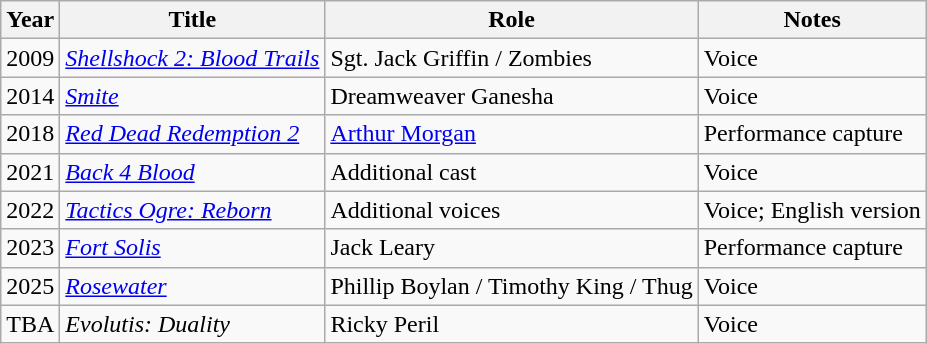<table class="wikitable sortable">
<tr>
<th>Year</th>
<th>Title</th>
<th>Role</th>
<th class="unsortable">Notes</th>
</tr>
<tr>
<td>2009</td>
<td><em><a href='#'>Shellshock 2: Blood Trails</a></em></td>
<td>Sgt. Jack Griffin / Zombies</td>
<td>Voice</td>
</tr>
<tr>
<td>2014</td>
<td><em><a href='#'>Smite</a></em></td>
<td>Dreamweaver Ganesha</td>
<td>Voice</td>
</tr>
<tr>
<td>2018</td>
<td><em><a href='#'>Red Dead Redemption 2</a></em></td>
<td><a href='#'>Arthur Morgan</a></td>
<td>Performance capture</td>
</tr>
<tr>
<td>2021</td>
<td><em><a href='#'>Back 4 Blood</a></em></td>
<td>Additional cast</td>
<td>Voice</td>
</tr>
<tr>
<td>2022</td>
<td><em><a href='#'>Tactics Ogre: Reborn</a></em></td>
<td>Additional voices</td>
<td>Voice; English version</td>
</tr>
<tr>
<td>2023</td>
<td><em><a href='#'>Fort Solis</a></em></td>
<td>Jack Leary</td>
<td>Performance capture</td>
</tr>
<tr>
<td>2025</td>
<td><em><a href='#'>Rosewater</a></em></td>
<td>Phillip Boylan / Timothy King / Thug</td>
<td>Voice</td>
</tr>
<tr>
<td>TBA</td>
<td><em>Evolutis: Duality</em></td>
<td>Ricky Peril</td>
<td>Voice</td>
</tr>
</table>
